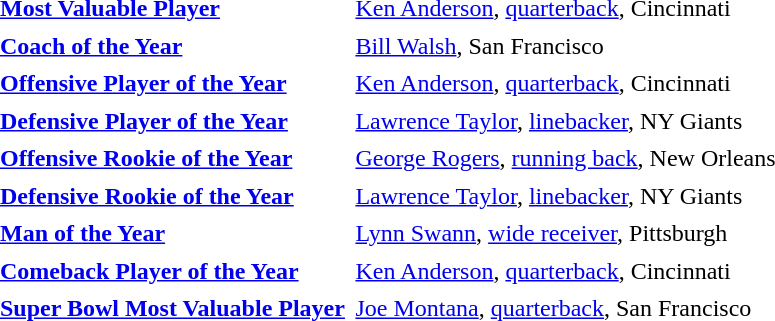<table cellpadding="3" cellspacing="1">
<tr>
<td><strong><a href='#'>Most Valuable Player</a></strong></td>
<td><a href='#'>Ken Anderson</a>, <a href='#'>quarterback</a>, Cincinnati</td>
</tr>
<tr>
<td><strong><a href='#'>Coach of the Year</a></strong></td>
<td><a href='#'>Bill Walsh</a>, San Francisco</td>
</tr>
<tr>
<td><strong><a href='#'>Offensive Player of the Year</a></strong></td>
<td><a href='#'>Ken Anderson</a>, <a href='#'>quarterback</a>, Cincinnati</td>
</tr>
<tr>
<td><strong><a href='#'>Defensive Player of the Year</a></strong></td>
<td><a href='#'>Lawrence Taylor</a>, <a href='#'>linebacker</a>, NY Giants</td>
</tr>
<tr>
<td><strong><a href='#'>Offensive Rookie of the Year</a></strong></td>
<td><a href='#'>George Rogers</a>, <a href='#'>running back</a>, New Orleans</td>
</tr>
<tr>
<td><strong><a href='#'>Defensive Rookie of the Year</a></strong></td>
<td><a href='#'>Lawrence Taylor</a>, <a href='#'>linebacker</a>, NY Giants</td>
</tr>
<tr>
<td><strong><a href='#'>Man of the Year</a></strong></td>
<td><a href='#'>Lynn Swann</a>, <a href='#'>wide receiver</a>, Pittsburgh</td>
</tr>
<tr>
<td><strong><a href='#'>Comeback Player of the Year</a></strong></td>
<td><a href='#'>Ken Anderson</a>, <a href='#'>quarterback</a>, Cincinnati</td>
</tr>
<tr>
<td><strong><a href='#'>Super Bowl Most Valuable Player</a></strong></td>
<td><a href='#'>Joe Montana</a>, <a href='#'>quarterback</a>, San Francisco</td>
</tr>
</table>
